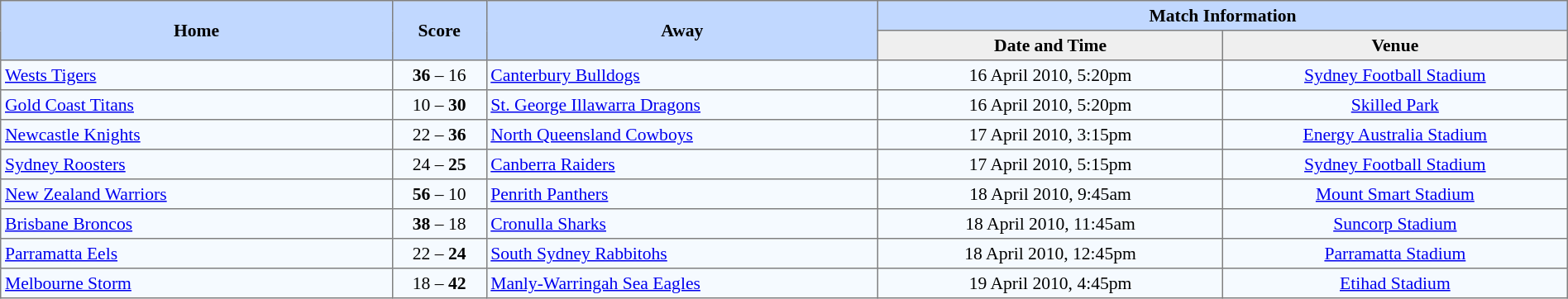<table border="1" cellpadding="3" cellspacing="0" style="border-collapse:collapse; font-size:90%; text-align:center; width:100%;">
<tr style="background:#c1d8ff;">
<th rowspan="2" style="width:25%;">Home</th>
<th rowspan="2" style="width:6%;">Score</th>
<th rowspan="2" style="width:25%;">Away</th>
<th colspan=6>Match Information</th>
</tr>
<tr style="background:#efefef;">
<th width=22%>Date and Time</th>
<th width=22%>Venue</th>
</tr>
<tr style="text-align:center; background:#f5faff;">
<td align=left> <a href='#'>Wests Tigers</a></td>
<td><strong>36</strong> – 16</td>
<td align=left> <a href='#'>Canterbury Bulldogs</a></td>
<td>16 April 2010, 5:20pm</td>
<td><a href='#'>Sydney Football Stadium</a></td>
</tr>
<tr style="text-align:center; background:#f5faff;">
<td align=left> <a href='#'>Gold Coast Titans</a></td>
<td>10 – <strong>30</strong></td>
<td align=left> <a href='#'>St. George Illawarra Dragons</a></td>
<td>16 April 2010, 5:20pm</td>
<td><a href='#'>Skilled Park</a></td>
</tr>
<tr style="text-align:center; background:#f5faff;">
<td align=left> <a href='#'>Newcastle Knights</a></td>
<td>22 – <strong>36</strong></td>
<td align=left> <a href='#'>North Queensland Cowboys</a></td>
<td>17 April 2010, 3:15pm</td>
<td><a href='#'>Energy Australia Stadium</a></td>
</tr>
<tr style="text-align:center; background:#f5faff;">
<td align=left> <a href='#'>Sydney Roosters</a></td>
<td>24 – <strong>25</strong></td>
<td align=left> <a href='#'>Canberra Raiders</a></td>
<td>17 April 2010, 5:15pm</td>
<td><a href='#'>Sydney Football Stadium</a></td>
</tr>
<tr style="text-align:center; background:#f5faff;">
<td align=left> <a href='#'>New Zealand Warriors</a></td>
<td><strong>56</strong> – 10</td>
<td align=left> <a href='#'>Penrith Panthers</a></td>
<td>18 April 2010, 9:45am</td>
<td><a href='#'>Mount Smart Stadium</a></td>
</tr>
<tr style="text-align:center; background:#f5faff;">
<td align=left> <a href='#'>Brisbane Broncos</a></td>
<td><strong>38</strong> – 18</td>
<td align=left> <a href='#'>Cronulla Sharks</a></td>
<td>18 April 2010, 11:45am</td>
<td><a href='#'>Suncorp Stadium</a></td>
</tr>
<tr style="text-align:center; background:#f5faff;">
<td align=left> <a href='#'>Parramatta Eels</a></td>
<td>22 – <strong>24</strong></td>
<td align=left> <a href='#'>South Sydney Rabbitohs</a></td>
<td>18 April 2010, 12:45pm</td>
<td><a href='#'>Parramatta Stadium</a></td>
</tr>
<tr style="text-align:center; background:#f5faff;">
<td align=left> <a href='#'>Melbourne Storm</a></td>
<td>18 – <strong>42</strong></td>
<td align=left> <a href='#'>Manly-Warringah Sea Eagles</a></td>
<td>19 April 2010, 4:45pm</td>
<td><a href='#'>Etihad Stadium</a></td>
</tr>
</table>
